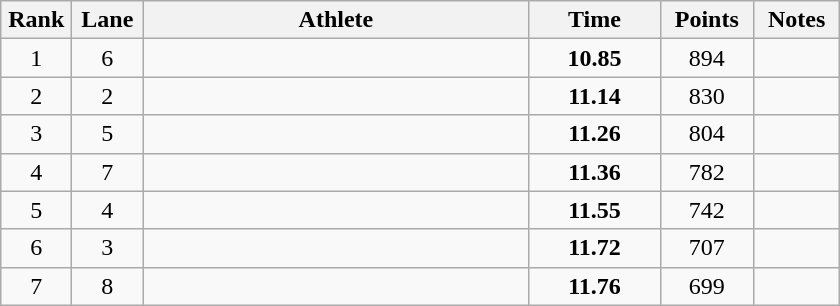<table class="wikitable sortable" style="text-align:center">
<tr>
<th width=40>Rank</th>
<th width=40>Lane</th>
<th width=250>Athlete</th>
<th width=80>Time</th>
<th width=55>Points</th>
<th width=50>Notes</th>
</tr>
<tr>
<td>1</td>
<td>6</td>
<td align="left"></td>
<td><strong>10.85</strong></td>
<td>894</td>
<td></td>
</tr>
<tr>
<td>2</td>
<td>2</td>
<td align="left"></td>
<td><strong>11.14</strong></td>
<td>830</td>
<td></td>
</tr>
<tr>
<td>3</td>
<td>5</td>
<td align="left"></td>
<td><strong>11.26</strong></td>
<td>804</td>
<td></td>
</tr>
<tr>
<td>4</td>
<td>7</td>
<td align="left"></td>
<td><strong>11.36</strong></td>
<td>782</td>
<td></td>
</tr>
<tr>
<td>5</td>
<td>4</td>
<td align="left"></td>
<td><strong>11.55</strong></td>
<td>742</td>
<td></td>
</tr>
<tr>
<td>6</td>
<td>3</td>
<td align="left"></td>
<td><strong>11.72</strong></td>
<td>707</td>
<td></td>
</tr>
<tr>
<td>7</td>
<td>8</td>
<td align="left"></td>
<td><strong>11.76</strong></td>
<td>699</td>
<td></td>
</tr>
</table>
